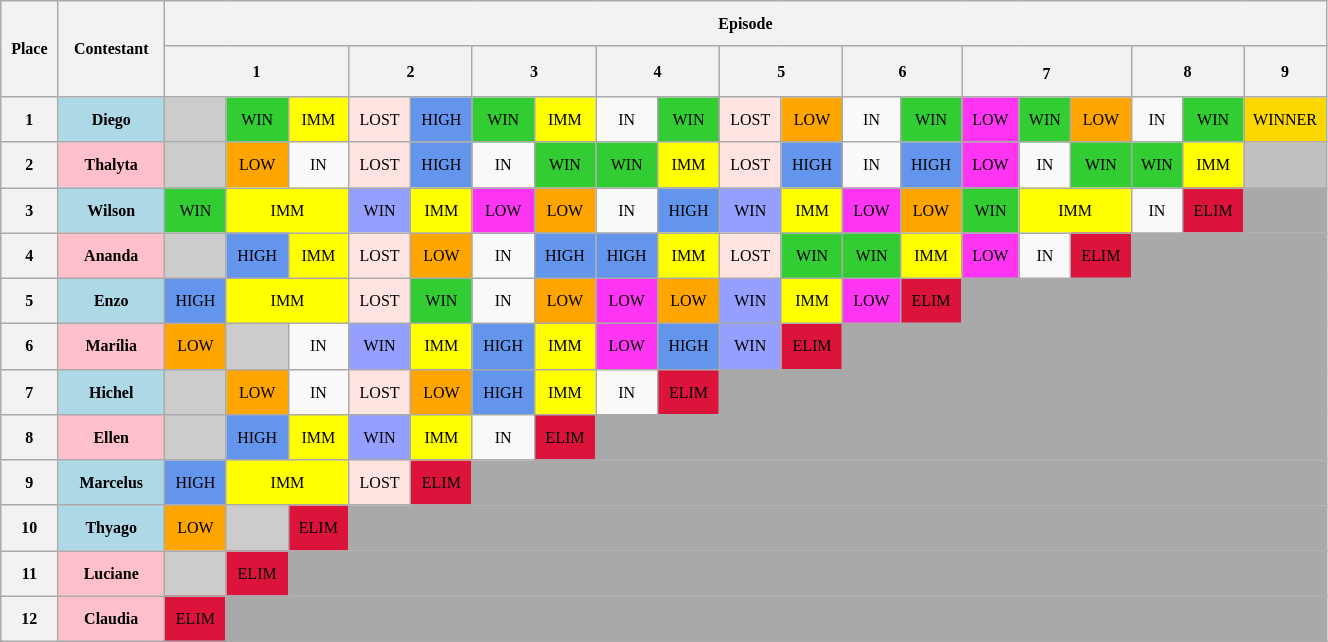<table class="wikitable" style="text-align: center; font-size: 8pt; line-height: 25px; width:70%">
<tr>
<th rowspan=02>Place</th>
<th rowspan=02>Contestant</th>
<th colspan="19">Episode</th>
</tr>
<tr>
<th colspan=3>1</th>
<th colspan=2>2</th>
<th colspan=2>3</th>
<th colspan=2>4</th>
<th colspan=2>5</th>
<th colspan=2>6</th>
<th colspan=3>7<sup></sup></th>
<th colspan=2>8</th>
<th>9</th>
</tr>
<tr>
<th>1</th>
<td style="background:#ADD8E6"><strong>Diego</strong></td>
<td bgcolor="CCCCCC"></td>
<td bgcolor="32CD32">WIN</td>
<td bgcolor="FFFF00">IMM</td>
<td bgcolor="FFE4E1">LOST</td>
<td bgcolor="6495ED">HIGH</td>
<td bgcolor="32CD32">WIN</td>
<td bgcolor="FFFF00">IMM</td>
<td>IN</td>
<td bgcolor="32CD32">WIN</td>
<td bgcolor="FFE4E1">LOST</td>
<td bgcolor="FFA500">LOW</td>
<td>IN</td>
<td bgcolor="32CD32">WIN</td>
<td bgcolor="FF35F3">LOW</td>
<td bgcolor="32CD32">WIN</td>
<td bgcolor="FFA500">LOW</td>
<td>IN</td>
<td bgcolor="32CD32">WIN</td>
<td width=50 bgcolor=FFD700>WINNER</td>
</tr>
<tr>
<th>2</th>
<td style="background:#FFC0CB"><strong>Thalyta</strong></td>
<td bgcolor="CCCCCC"></td>
<td bgcolor="FFA500">LOW</td>
<td>IN</td>
<td bgcolor="FFE4E1">LOST</td>
<td bgcolor="6495ED">HIGH</td>
<td>IN</td>
<td bgcolor="32CD32">WIN</td>
<td bgcolor="32CD32">WIN</td>
<td bgcolor="FFFF00">IMM</td>
<td bgcolor="FFE4E1">LOST</td>
<td bgcolor="6495ED">HIGH</td>
<td>IN</td>
<td bgcolor="6495ED">HIGH</td>
<td bgcolor="FF35F3">LOW</td>
<td>IN</td>
<td bgcolor="32CD32">WIN</td>
<td bgcolor="32CD32">WIN</td>
<td bgcolor="FFFF00">IMM</td>
<td bgcolor=C0C0C0></td>
</tr>
<tr>
<th>3</th>
<td style="background:#ADD8E6"><strong>Wilson</strong></td>
<td bgcolor="32CD32">WIN</td>
<td colspan="2" bgcolor="FFFF00">IMM</td>
<td bgcolor="959FFD">WIN</td>
<td bgcolor="FFFF00">IMM</td>
<td bgcolor="FF35F3">LOW</td>
<td bgcolor="FFA500">LOW</td>
<td>IN</td>
<td bgcolor="6495ED">HIGH</td>
<td bgcolor="959FFD">WIN</td>
<td bgcolor="FFFF00">IMM</td>
<td bgcolor="FF35F3">LOW</td>
<td bgcolor="FFA500">LOW</td>
<td bgcolor="32CD32">WIN</td>
<td colspan="2" bgcolor="FFFF00">IMM</td>
<td>IN</td>
<td bgcolor="DC143C">ELIM</td>
<td bgcolor="A9A9A9"></td>
</tr>
<tr>
<th>4</th>
<td style="background:#FFC0CB"><strong>Ananda</strong></td>
<td bgcolor="CCCCCC"></td>
<td bgcolor="6495ED">HIGH</td>
<td bgcolor="FFFF00">IMM</td>
<td bgcolor="FFE4E1">LOST</td>
<td bgcolor="FFA500">LOW</td>
<td>IN</td>
<td bgcolor="6495ED">HIGH</td>
<td bgcolor="6495ED">HIGH</td>
<td bgcolor="FFFF00">IMM</td>
<td bgcolor="FFE4E1">LOST</td>
<td bgcolor="32CD32">WIN</td>
<td bgcolor="32CD32">WIN</td>
<td bgcolor="FFFF00">IMM</td>
<td bgcolor="FF35F3">LOW</td>
<td>IN</td>
<td bgcolor="DC143C">ELIM</td>
<td colspan="3" bgcolor="A9A9A9"></td>
</tr>
<tr>
<th>5</th>
<td style="background:#ADD8E6"><strong>Enzo</strong></td>
<td bgcolor="6495ED">HIGH</td>
<td colspan="2" bgcolor="FFFF00">IMM</td>
<td bgcolor="FFE4E1">LOST</td>
<td bgcolor="32CD32">WIN</td>
<td>IN</td>
<td bgcolor="FFA500">LOW</td>
<td bgcolor="FF35F3">LOW</td>
<td bgcolor="FFA500">LOW</td>
<td bgcolor="959FFD">WIN</td>
<td bgcolor="FFFF00">IMM</td>
<td bgcolor="FF35F3">LOW</td>
<td bgcolor=DC143C>ELIM</td>
<td colspan="6" bgcolor="A9A9A9"></td>
</tr>
<tr>
<th>6</th>
<td style="background:#FFC0CB"><strong>Marília</strong></td>
<td bgcolor=FFA500>LOW</td>
<td bgcolor="CCCCCC"></td>
<td>IN</td>
<td bgcolor="959FFD">WIN</td>
<td bgcolor=FFFF00>IMM</td>
<td bgcolor=6495ED>HIGH</td>
<td bgcolor=FFFF00>IMM</td>
<td bgcolor=FF35F3>LOW</td>
<td bgcolor=6495ED>HIGH</td>
<td bgcolor="959FFD">WIN</td>
<td bgcolor=DC143C>ELIM</td>
<td colspan="8" bgcolor="A9A9A9"></td>
</tr>
<tr>
<th>7</th>
<td style="background:#ADD8E6"><strong>Hichel</strong></td>
<td bgcolor="CCCCCC"></td>
<td bgcolor="FFA500">LOW</td>
<td>IN</td>
<td bgcolor="FFE4E1">LOST</td>
<td bgcolor="FFA500">LOW</td>
<td bgcolor="6495ED">HIGH</td>
<td bgcolor="FFFF00">IMM</td>
<td>IN</td>
<td bgcolor=DC143C>ELIM</td>
<td colspan="10" bgcolor="A9A9A9"></td>
</tr>
<tr>
<th>8</th>
<td style="background:#FFC0CB"><strong>Ellen</strong></td>
<td bgcolor="CCCCCC"></td>
<td bgcolor="6495ED">HIGH</td>
<td bgcolor="FFFF00">IMM</td>
<td bgcolor="959FFD">WIN</td>
<td bgcolor="FFFF00">IMM</td>
<td>IN</td>
<td bgcolor=DC143C>ELIM</td>
<td colspan="12" bgcolor="A9A9A9"></td>
</tr>
<tr>
<th>9</th>
<td style="background:#ADD8E6"><strong>Marcelus</strong></td>
<td bgcolor="6495ED">HIGH</td>
<td colspan="2" bgcolor="FFFF00">IMM</td>
<td bgcolor="FFE4E1">LOST</td>
<td bgcolor=DC143C>ELIM</td>
<td colspan="14" bgcolor="A9A9A9"></td>
</tr>
<tr>
<th>10</th>
<td style="background:#ADD8E6"><strong>Thyago</strong></td>
<td bgcolor=FFA500>LOW</td>
<td bgcolor="CCCCCC"></td>
<td bgcolor=DC143C>ELIM</td>
<td colspan="16" bgcolor="A9A9A9"></td>
</tr>
<tr>
<th>11</th>
<td style="background:#FFC0CB"><strong>Luciane</strong></td>
<td bgcolor="CCCCCC"></td>
<td bgcolor=DC143C>ELIM</td>
<td colspan="17" bgcolor="A9A9A9"></td>
</tr>
<tr>
<th>12</th>
<td style="background:#FFC0CB"><strong>Claudia</strong></td>
<td bgcolor=DC143C>ELIM</td>
<td colspan="18" bgcolor="A9A9A9"></td>
</tr>
</table>
